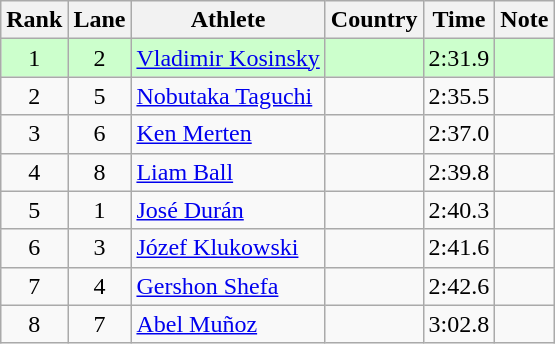<table class="wikitable sortable" style="text-align:center">
<tr>
<th>Rank</th>
<th>Lane</th>
<th>Athlete</th>
<th>Country</th>
<th>Time</th>
<th>Note</th>
</tr>
<tr bgcolor=#CCFFCC>
<td>1</td>
<td>2</td>
<td align=left><a href='#'>Vladimir Kosinsky</a></td>
<td align=left></td>
<td>2:31.9</td>
<td></td>
</tr>
<tr>
<td>2</td>
<td>5</td>
<td align=left><a href='#'>Nobutaka Taguchi</a></td>
<td align=left></td>
<td>2:35.5</td>
<td></td>
</tr>
<tr>
<td>3</td>
<td>6</td>
<td align=left><a href='#'>Ken Merten</a></td>
<td align=left></td>
<td>2:37.0</td>
<td></td>
</tr>
<tr>
<td>4</td>
<td>8</td>
<td align=left><a href='#'>Liam Ball</a></td>
<td align=left></td>
<td>2:39.8</td>
<td></td>
</tr>
<tr>
<td>5</td>
<td>1</td>
<td align=left><a href='#'>José Durán</a></td>
<td align=left></td>
<td>2:40.3</td>
<td></td>
</tr>
<tr>
<td>6</td>
<td>3</td>
<td align=left><a href='#'>Józef Klukowski</a></td>
<td align=left></td>
<td>2:41.6</td>
<td></td>
</tr>
<tr>
<td>7</td>
<td>4</td>
<td align=left><a href='#'>Gershon Shefa</a></td>
<td align=left></td>
<td>2:42.6</td>
<td></td>
</tr>
<tr>
<td>8</td>
<td>7</td>
<td align=left><a href='#'>Abel Muñoz</a></td>
<td align=left></td>
<td>3:02.8</td>
<td></td>
</tr>
</table>
